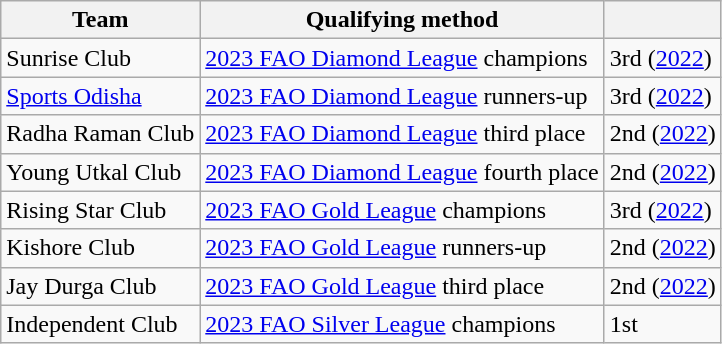<table class="wikitable">
<tr>
<th>Team</th>
<th>Qualifying method</th>
<th> </th>
</tr>
<tr>
<td>Sunrise Club</td>
<td><a href='#'>2023 FAO Diamond League</a> champions</td>
<td>3rd (<a href='#'>2022</a>)</td>
</tr>
<tr>
<td><a href='#'>Sports Odisha</a></td>
<td><a href='#'>2023 FAO Diamond League</a> runners-up</td>
<td>3rd (<a href='#'>2022</a>)</td>
</tr>
<tr>
<td>Radha Raman Club</td>
<td><a href='#'>2023 FAO Diamond League</a> third place</td>
<td>2nd (<a href='#'>2022</a>)</td>
</tr>
<tr>
<td>Young Utkal Club</td>
<td><a href='#'>2023 FAO Diamond League</a> fourth place</td>
<td>2nd (<a href='#'>2022</a>)</td>
</tr>
<tr>
<td>Rising Star Club</td>
<td><a href='#'>2023 FAO Gold League</a> champions</td>
<td>3rd (<a href='#'>2022</a>)</td>
</tr>
<tr>
<td>Kishore Club</td>
<td><a href='#'>2023 FAO Gold League</a> runners-up</td>
<td>2nd (<a href='#'>2022</a>)</td>
</tr>
<tr>
<td>Jay Durga Club</td>
<td><a href='#'>2023 FAO Gold League</a> third place</td>
<td>2nd (<a href='#'>2022</a>)</td>
</tr>
<tr>
<td>Independent Club</td>
<td><a href='#'>2023 FAO Silver League</a> champions</td>
<td>1st</td>
</tr>
</table>
